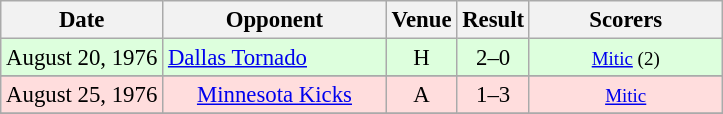<table class="wikitable" style="font-size:95%; text-align:center">
<tr>
<th>Date</th>
<th>Opponent</th>
<th>Venue</th>
<th>Result</th>
<th>Scorers</th>
</tr>
<tr bgcolor="#ddffdd">
<td>August 20, 1976</td>
<td><a href='#'>Dallas Tornado</a>             </td>
<td>H</td>
<td>2–0</td>
<td>          <small><a href='#'>Mitic</a> (2)</small>          </td>
</tr>
<tr>
</tr>
<tr bgcolor="#ffdddd">
<td>August 25, 1976</td>
<td><a href='#'>Minnesota Kicks</a></td>
<td>A</td>
<td>1–3</td>
<td><small><a href='#'>Mitic</a></small></td>
</tr>
<tr>
</tr>
</table>
